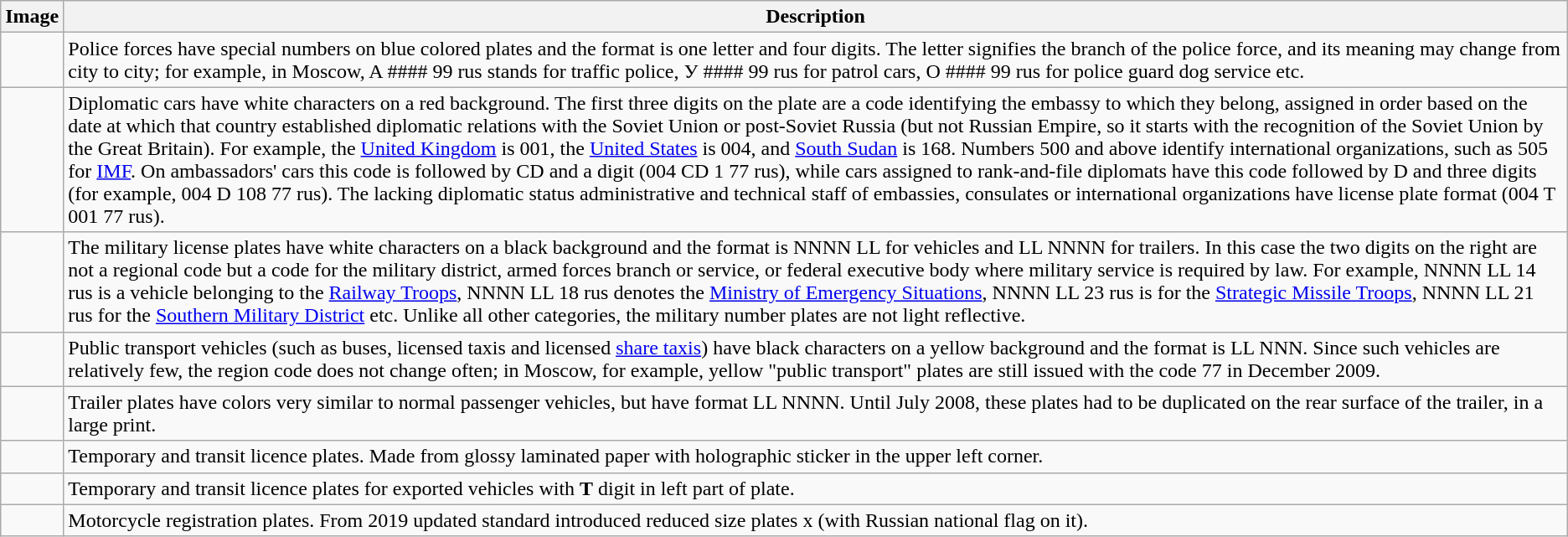<table class="wikitable">
<tr>
<th>Image</th>
<th>Description</th>
</tr>
<tr>
<td></td>
<td>Police forces have special numbers on blue colored plates and the format is one letter and four digits. The letter signifies the branch of the police force, and its meaning may change from city to city; for example, in Moscow, A #### 99 rus stands for traffic police, У #### 99 rus for patrol cars, O #### 99 rus for police guard dog service etc.</td>
</tr>
<tr>
<td></td>
<td>Diplomatic cars have white characters on a red background. The first three digits on the plate are a code identifying the embassy to which they belong, assigned in order based on the date at which that country established diplomatic relations with the Soviet Union or post-Soviet Russia (but not Russian Empire, so it starts with the recognition of the Soviet Union by the Great Britain). For example, the <a href='#'>United Kingdom</a> is 001, the <a href='#'>United States</a> is 004, and <a href='#'>South Sudan</a> is 168. Numbers 500 and above identify international organizations, such as 505 for <a href='#'>IMF</a>. On ambassadors' cars this code is followed by CD and a digit (004 CD 1 77 rus), while cars assigned to rank-and-file diplomats have this code followed by D and three digits (for example, 004 D 108 77 rus). The lacking diplomatic status administrative and technical staff of embassies, consulates or international organizations have license plate format (004 T 001 77 rus).</td>
</tr>
<tr>
<td></td>
<td>The military license plates have white characters on a black background and the format is NNNN LL for vehicles and LL NNNN for trailers. In this case the two digits on the right are not a regional code but a code for the military district, armed forces branch or service, or federal executive body where military service is required by law. For example, NNNN LL 14 rus is a vehicle belonging to the <a href='#'>Railway Troops</a>, NNNN LL 18 rus denotes the <a href='#'>Ministry of Emergency Situations</a>, NNNN LL 23 rus is for the <a href='#'>Strategic Missile Troops</a>, NNNN LL 21 rus for the <a href='#'>Southern Military District</a> etc. Unlike all other categories, the military number plates are not light reflective.</td>
</tr>
<tr>
<td></td>
<td>Public transport vehicles (such as buses, licensed taxis and licensed <a href='#'>share taxis</a>) have black characters on a yellow background and the format is LL NNN. Since such vehicles are relatively few, the region code does not change often; in Moscow, for example, yellow "public transport" plates are still issued with the code 77 in December 2009.</td>
</tr>
<tr>
<td></td>
<td>Trailer plates have colors very similar to normal passenger vehicles, but have format LL NNNN. Until July 2008, these plates had to be duplicated on the rear surface of the trailer, in a large print.</td>
</tr>
<tr>
<td></td>
<td>Temporary and transit licence plates. Made from glossy laminated paper with holographic sticker in the upper left corner.</td>
</tr>
<tr>
<td></td>
<td>Temporary and transit licence plates for exported vehicles with <strong>Т</strong> digit in left part of plate.</td>
</tr>
<tr>
<td></td>
<td>Motorcycle registration plates. From 2019 updated standard introduced reduced size plates x (with Russian national flag on it).</td>
</tr>
</table>
